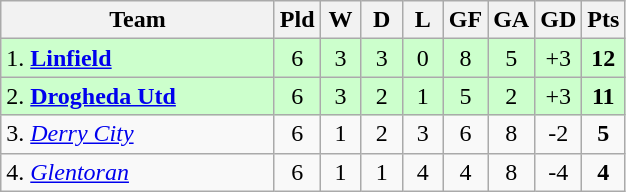<table class="wikitable" style="text-align: center;">
<tr>
<th width="175">Team</th>
<th width="20">Pld</th>
<th width="20">W</th>
<th width="20">D</th>
<th width="20">L</th>
<th width="20">GF</th>
<th width="20">GA</th>
<th width="20">GD</th>
<th width="20">Pts</th>
</tr>
<tr style="background: #ccffcc;">
<td style="text-align:left;">1.   <strong><a href='#'>Linfield</a></strong></td>
<td>6</td>
<td>3</td>
<td>3</td>
<td>0</td>
<td>8</td>
<td>5</td>
<td>+3</td>
<td><strong>12</strong></td>
</tr>
<tr style="background: #ccffcc;">
<td style="text-align:left;">2.  <strong><a href='#'>Drogheda Utd</a></strong></td>
<td>6</td>
<td>3</td>
<td>2</td>
<td>1</td>
<td>5</td>
<td>2</td>
<td>+3</td>
<td><strong>11</strong></td>
</tr>
<tr>
<td style="text-align:left;">3.  <em><a href='#'>Derry City</a></em></td>
<td>6</td>
<td>1</td>
<td>2</td>
<td>3</td>
<td>6</td>
<td>8</td>
<td>-2</td>
<td><strong>5</strong></td>
</tr>
<tr>
<td style="text-align:left;">4.  <em><a href='#'>Glentoran</a></em></td>
<td>6</td>
<td>1</td>
<td>1</td>
<td>4</td>
<td>4</td>
<td>8</td>
<td>-4</td>
<td><strong>4</strong></td>
</tr>
</table>
